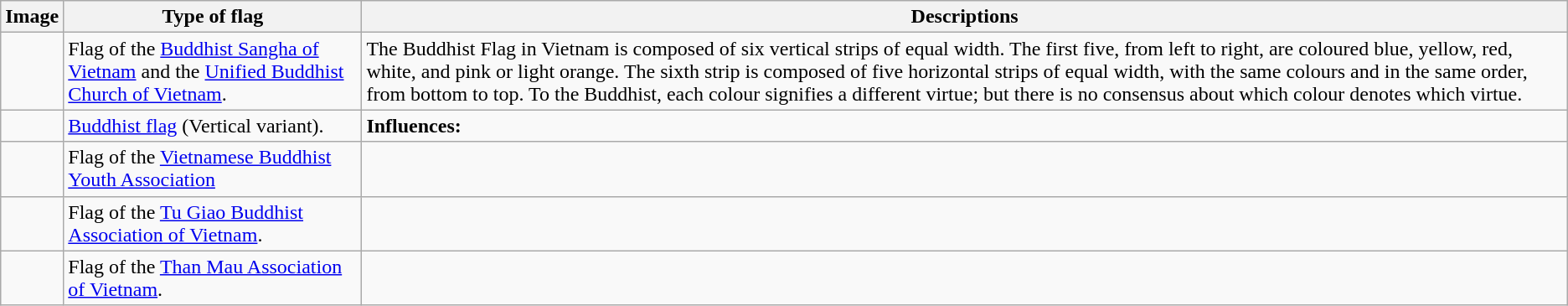<table class="wikitable">
<tr>
<th>Image</th>
<th>Type of flag</th>
<th>Descriptions</th>
</tr>
<tr>
<td></td>
<td>Flag of the <a href='#'>Buddhist Sangha of Vietnam</a> and the <a href='#'>Unified Buddhist Church of Vietnam</a>.</td>
<td>The Buddhist Flag in Vietnam is composed of six vertical strips of equal width. The first five, from left to right, are coloured blue, yellow, red, white, and pink or light orange. The sixth strip is composed of five horizontal strips of equal width, with the same colours and in the same order, from bottom to top. To the Buddhist, each colour signifies a different virtue; but there is no consensus about which colour denotes which virtue.</td>
</tr>
<tr>
<td></td>
<td><a href='#'>Buddhist flag</a> (Vertical variant).</td>
<td><strong>Influences:</strong> </td>
</tr>
<tr>
<td></td>
<td>Flag of the <a href='#'>Vietnamese Buddhist Youth Association</a></td>
<td></td>
</tr>
<tr>
<td></td>
<td>Flag of the <a href='#'>Tu Giao Buddhist Association of Vietnam</a>.</td>
<td></td>
</tr>
<tr>
<td></td>
<td>Flag of the <a href='#'>Than Mau Association of Vietnam</a>.</td>
<td></td>
</tr>
</table>
